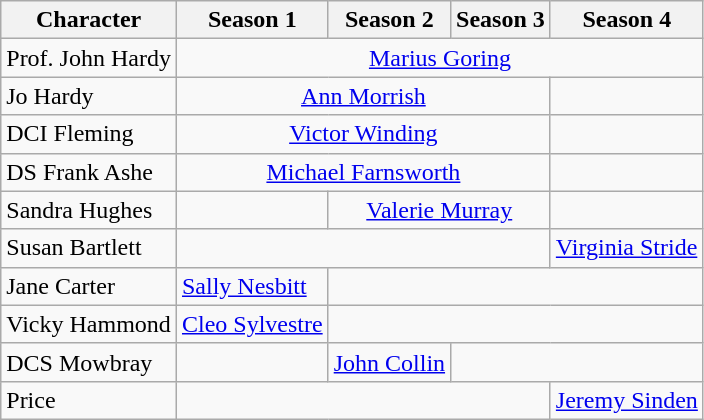<table class="wikitable">
<tr>
<th>Character</th>
<th>Season 1</th>
<th>Season 2</th>
<th>Season 3</th>
<th>Season 4</th>
</tr>
<tr>
<td>Prof. John Hardy</td>
<td colspan="4" style="text-align:center;"><a href='#'>Marius Goring</a></td>
</tr>
<tr>
<td>Jo Hardy</td>
<td colspan="3" style="text-align:center;"><a href='#'>Ann Morrish</a></td>
<td></td>
</tr>
<tr>
<td>DCI Fleming</td>
<td colspan="3" style="text-align:center;"><a href='#'>Victor Winding</a></td>
<td></td>
</tr>
<tr>
<td>DS Frank Ashe</td>
<td colspan="3" style="text-align:center;"><a href='#'>Michael Farnsworth</a></td>
<td></td>
</tr>
<tr>
<td>Sandra Hughes</td>
<td></td>
<td colspan="2" style="text-align:center;"><a href='#'>Valerie Murray</a></td>
<td></td>
</tr>
<tr>
<td>Susan Bartlett</td>
<td colspan="3"></td>
<td><a href='#'>Virginia Stride</a></td>
</tr>
<tr>
<td>Jane Carter</td>
<td><a href='#'>Sally Nesbitt</a></td>
<td colspan="3"></td>
</tr>
<tr>
<td>Vicky Hammond</td>
<td><a href='#'>Cleo Sylvestre</a></td>
<td colspan="3"></td>
</tr>
<tr>
<td>DCS Mowbray</td>
<td></td>
<td><a href='#'>John Collin</a></td>
<td colspan="2"></td>
</tr>
<tr>
<td>Price</td>
<td colspan="3"></td>
<td><a href='#'>Jeremy Sinden</a></td>
</tr>
</table>
